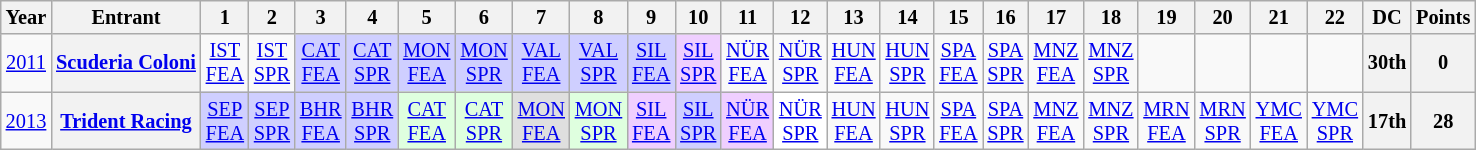<table class="wikitable" style="text-align:center; font-size:85%">
<tr>
<th>Year</th>
<th>Entrant</th>
<th>1</th>
<th>2</th>
<th>3</th>
<th>4</th>
<th>5</th>
<th>6</th>
<th>7</th>
<th>8</th>
<th>9</th>
<th>10</th>
<th>11</th>
<th>12</th>
<th>13</th>
<th>14</th>
<th>15</th>
<th>16</th>
<th>17</th>
<th>18</th>
<th>19</th>
<th>20</th>
<th>21</th>
<th>22</th>
<th>DC</th>
<th>Points</th>
</tr>
<tr>
<td><a href='#'>2011</a></td>
<th nowrap><a href='#'>Scuderia Coloni</a></th>
<td><a href='#'>IST<br>FEA</a></td>
<td><a href='#'>IST<br>SPR</a></td>
<td style="background:#CFCFFF;"><a href='#'>CAT<br>FEA</a><br></td>
<td style="background:#CFCFFF;"><a href='#'>CAT<br>SPR</a><br></td>
<td style="background:#CFCFFF;"><a href='#'>MON<br>FEA</a><br></td>
<td style="background:#CFCFFF;"><a href='#'>MON<br>SPR</a><br></td>
<td style="background:#CFCFFF;"><a href='#'>VAL<br>FEA</a><br></td>
<td style="background:#CFCFFF;"><a href='#'>VAL<br>SPR</a><br></td>
<td style="background:#CFCFFF;"><a href='#'>SIL<br>FEA</a><br></td>
<td style="background:#EFCFFF;"><a href='#'>SIL<br>SPR</a><br></td>
<td><a href='#'>NÜR<br>FEA</a></td>
<td><a href='#'>NÜR<br>SPR</a></td>
<td><a href='#'>HUN<br>FEA</a></td>
<td><a href='#'>HUN<br>SPR</a></td>
<td><a href='#'>SPA<br>FEA</a></td>
<td><a href='#'>SPA<br>SPR</a></td>
<td><a href='#'>MNZ<br>FEA</a></td>
<td><a href='#'>MNZ<br>SPR</a></td>
<td></td>
<td></td>
<td></td>
<td></td>
<th>30th</th>
<th>0</th>
</tr>
<tr>
<td><a href='#'>2013</a></td>
<th nowrap><a href='#'>Trident Racing</a></th>
<td style="background:#CFCFFF;"><a href='#'>SEP<br>FEA</a><br></td>
<td style="background:#CFCFFF;"><a href='#'>SEP<br>SPR</a><br></td>
<td style="background:#CFCFFF;"><a href='#'>BHR<br>FEA</a><br></td>
<td style="background:#CFCFFF;"><a href='#'>BHR<br>SPR</a><br></td>
<td style="background:#dfffdf;"><a href='#'>CAT<br>FEA</a><br></td>
<td style="background:#dfffdf;"><a href='#'>CAT<br>SPR</a><br></td>
<td style="background:#dfdfdf;"><a href='#'>MON<br>FEA</a><br></td>
<td style="background:#dfffdf;"><a href='#'>MON<br>SPR</a><br></td>
<td style="background:#EFCFFF;"><a href='#'>SIL<br>FEA</a><br></td>
<td style="background:#CFCFFF;"><a href='#'>SIL<br>SPR</a><br></td>
<td style="background:#EFCFFF;"><a href='#'>NÜR<br>FEA</a><br></td>
<td style="background:#FFFFFF;"><a href='#'>NÜR<br>SPR</a><br></td>
<td><a href='#'>HUN<br>FEA</a></td>
<td><a href='#'>HUN<br>SPR</a></td>
<td><a href='#'>SPA<br>FEA</a></td>
<td><a href='#'>SPA<br>SPR</a></td>
<td><a href='#'>MNZ<br>FEA</a></td>
<td><a href='#'>MNZ<br>SPR</a></td>
<td><a href='#'>MRN<br>FEA</a></td>
<td><a href='#'>MRN<br>SPR</a></td>
<td><a href='#'>YMC<br>FEA</a></td>
<td><a href='#'>YMC<br>SPR</a></td>
<th>17th</th>
<th>28</th>
</tr>
</table>
